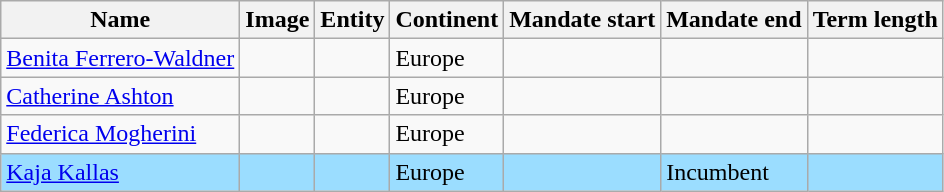<table class="wikitable sortable">
<tr>
<th>Name</th>
<th class=unsortable>Image</th>
<th>Entity</th>
<th>Continent</th>
<th>Mandate start</th>
<th>Mandate end</th>
<th>Term length</th>
</tr>
<tr>
<td><a href='#'>Benita Ferrero-Waldner</a></td>
<td></td>
<td></td>
<td>Europe</td>
<td></td>
<td></td>
<td></td>
</tr>
<tr>
<td><a href='#'>Catherine Ashton</a></td>
<td></td>
<td></td>
<td>Europe</td>
<td></td>
<td></td>
<td></td>
</tr>
<tr>
<td><a href='#'>Federica Mogherini</a></td>
<td></td>
<td></td>
<td>Europe</td>
<td></td>
<td></td>
<td></td>
</tr>
<tr bgcolor="#9BDDFF">
<td><a href='#'>Kaja Kallas</a></td>
<td></td>
<td></td>
<td>Europe</td>
<td></td>
<td>Incumbent</td>
<td></td>
</tr>
</table>
